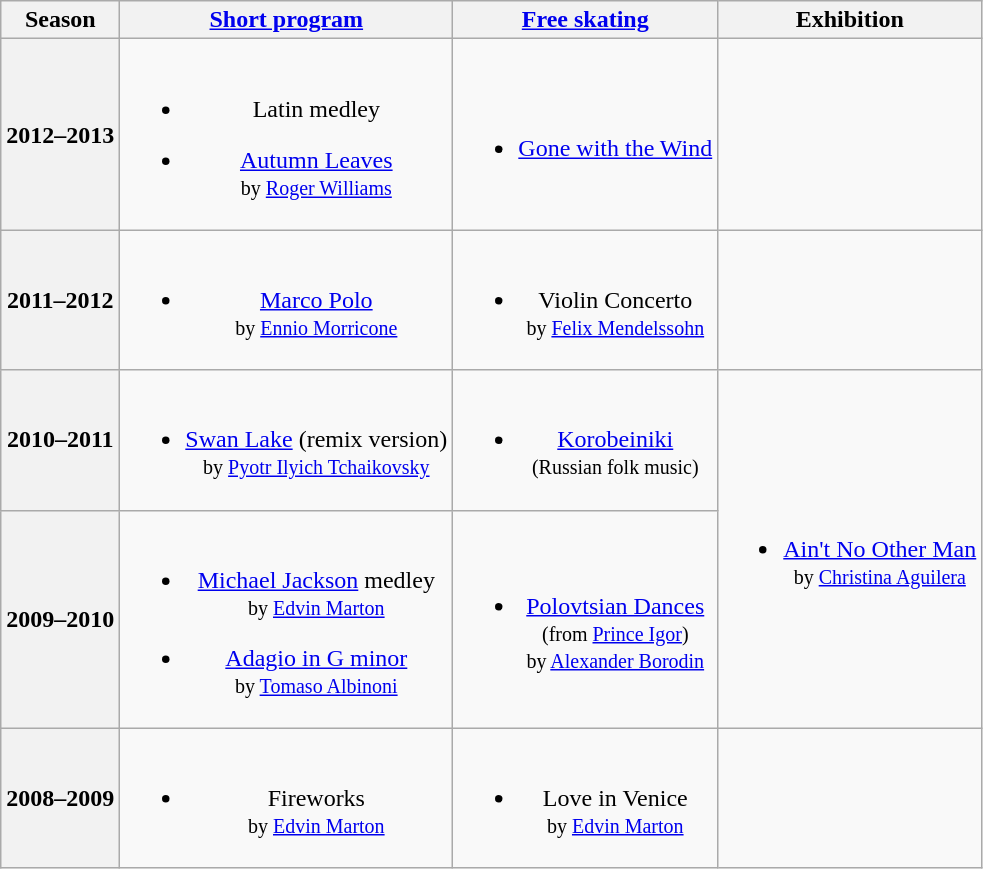<table class="wikitable" style="text-align:center">
<tr>
<th>Season</th>
<th><a href='#'>Short program</a></th>
<th><a href='#'>Free skating</a></th>
<th>Exhibition</th>
</tr>
<tr>
<th>2012–2013 <br> </th>
<td><br><ul><li>Latin medley</li></ul><ul><li><a href='#'>Autumn Leaves</a> <br><small> by <a href='#'>Roger Williams</a> </small></li></ul></td>
<td><br><ul><li><a href='#'>Gone with the Wind</a></li></ul></td>
<td></td>
</tr>
<tr>
<th>2011–2012 <br> </th>
<td><br><ul><li><a href='#'>Marco Polo</a> <br><small> by <a href='#'>Ennio Morricone</a> </small></li></ul></td>
<td><br><ul><li>Violin Concerto <br><small> by <a href='#'>Felix Mendelssohn</a> </small></li></ul></td>
<td></td>
</tr>
<tr>
<th>2010–2011 <br> </th>
<td><br><ul><li><a href='#'>Swan Lake</a> (remix version) <br><small> by <a href='#'>Pyotr Ilyich Tchaikovsky</a> </small></li></ul></td>
<td><br><ul><li><a href='#'>Korobeiniki</a> <br><small> (Russian folk music)</small></li></ul></td>
<td rowspan=2><br><ul><li><a href='#'>Ain't No Other Man</a> <br><small> by <a href='#'>Christina Aguilera</a> </small></li></ul></td>
</tr>
<tr>
<th>2009–2010 <br> </th>
<td><br><ul><li><a href='#'>Michael Jackson</a> medley <br><small> by <a href='#'>Edvin Marton</a> </small></li></ul><ul><li><a href='#'>Adagio in G minor</a> <br><small> by <a href='#'>Tomaso Albinoni</a> </small></li></ul></td>
<td><br><ul><li><a href='#'>Polovtsian Dances</a> <br><small> (from <a href='#'>Prince Igor</a>) <br> by <a href='#'>Alexander Borodin</a> </small></li></ul></td>
</tr>
<tr>
<th>2008–2009</th>
<td><br><ul><li>Fireworks <br><small> by <a href='#'>Edvin Marton</a> </small></li></ul></td>
<td><br><ul><li>Love in Venice <br><small> by <a href='#'>Edvin Marton</a> </small></li></ul></td>
<td></td>
</tr>
</table>
